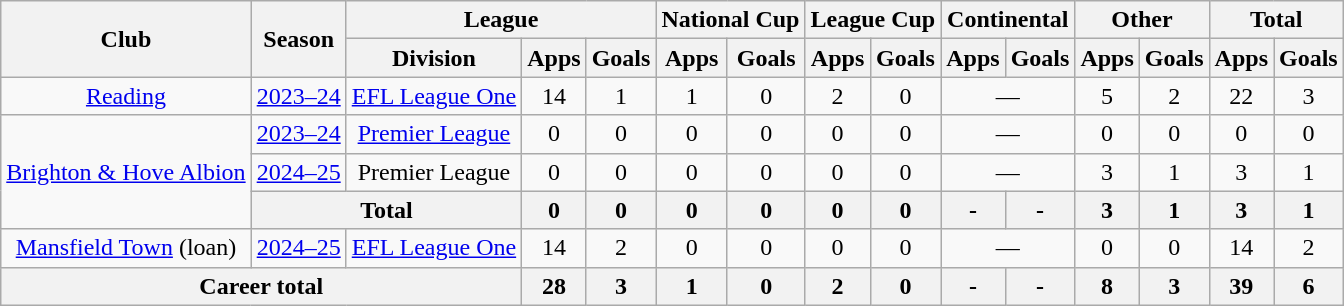<table class="wikitable" style="text-align:center">
<tr>
<th rowspan="2">Club</th>
<th rowspan="2">Season</th>
<th colspan="3">League</th>
<th colspan="2">National Cup</th>
<th colspan="2">League Cup</th>
<th colspan="2">Continental</th>
<th colspan="2">Other</th>
<th colspan="2">Total</th>
</tr>
<tr>
<th>Division</th>
<th>Apps</th>
<th>Goals</th>
<th>Apps</th>
<th>Goals</th>
<th>Apps</th>
<th>Goals</th>
<th>Apps</th>
<th>Goals</th>
<th>Apps</th>
<th>Goals</th>
<th>Apps</th>
<th>Goals</th>
</tr>
<tr>
<td><a href='#'>Reading</a></td>
<td><a href='#'>2023–24</a></td>
<td><a href='#'>EFL League One</a></td>
<td>14</td>
<td>1</td>
<td>1</td>
<td>0</td>
<td>2</td>
<td>0</td>
<td colspan="2">—</td>
<td>5</td>
<td>2</td>
<td>22</td>
<td>3</td>
</tr>
<tr>
<td rowspan="3"><a href='#'>Brighton & Hove Albion</a></td>
<td><a href='#'>2023–24</a></td>
<td><a href='#'>Premier League</a></td>
<td>0</td>
<td>0</td>
<td>0</td>
<td>0</td>
<td>0</td>
<td>0</td>
<td colspan="2">—</td>
<td>0</td>
<td>0</td>
<td>0</td>
<td>0</td>
</tr>
<tr>
<td><a href='#'>2024–25</a></td>
<td>Premier League</td>
<td>0</td>
<td>0</td>
<td>0</td>
<td>0</td>
<td>0</td>
<td>0</td>
<td colspan="2">—</td>
<td>3</td>
<td>1</td>
<td>3</td>
<td>1</td>
</tr>
<tr>
<th colspan="2">Total</th>
<th>0</th>
<th>0</th>
<th>0</th>
<th>0</th>
<th>0</th>
<th>0</th>
<th>-</th>
<th>-</th>
<th>3</th>
<th>1</th>
<th>3</th>
<th>1</th>
</tr>
<tr>
<td><a href='#'>Mansfield Town</a> (loan)</td>
<td><a href='#'>2024–25</a></td>
<td><a href='#'>EFL League One</a></td>
<td>14</td>
<td>2</td>
<td>0</td>
<td>0</td>
<td>0</td>
<td>0</td>
<td colspan="2">—</td>
<td>0</td>
<td>0</td>
<td>14</td>
<td>2</td>
</tr>
<tr>
<th colspan="3">Career total</th>
<th>28</th>
<th>3</th>
<th>1</th>
<th>0</th>
<th>2</th>
<th>0</th>
<th>-</th>
<th>-</th>
<th>8</th>
<th>3</th>
<th>39</th>
<th>6</th>
</tr>
</table>
